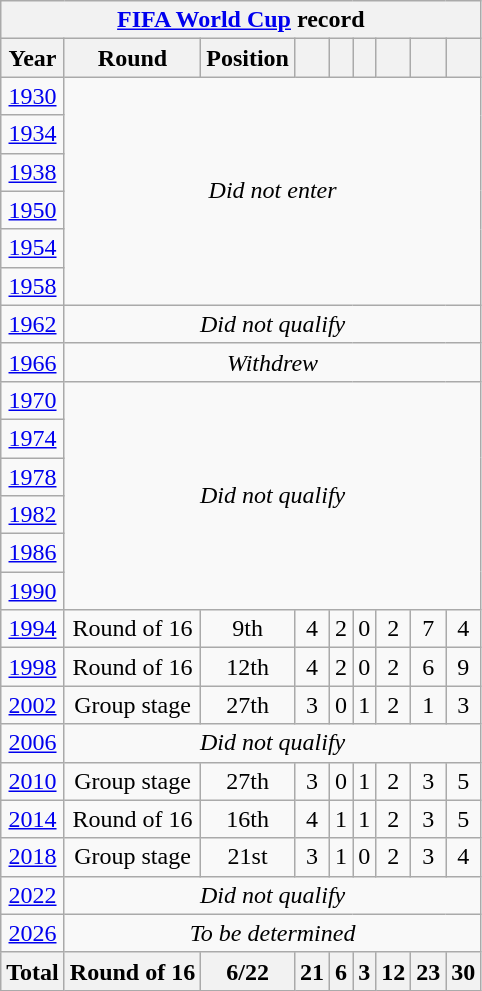<table class="wikitable" style="text-align: center;">
<tr>
<th colspan=9><a href='#'>FIFA World Cup</a> record</th>
</tr>
<tr>
<th>Year</th>
<th>Round</th>
<th>Position</th>
<th></th>
<th></th>
<th></th>
<th></th>
<th></th>
<th></th>
</tr>
<tr>
<td> <a href='#'>1930</a></td>
<td colspan=8 rowspan=6><em>Did not enter</em></td>
</tr>
<tr>
<td> <a href='#'>1934</a></td>
</tr>
<tr>
<td> <a href='#'>1938</a></td>
</tr>
<tr>
<td> <a href='#'>1950</a></td>
</tr>
<tr>
<td> <a href='#'>1954</a></td>
</tr>
<tr>
<td> <a href='#'>1958</a></td>
</tr>
<tr>
<td> <a href='#'>1962</a></td>
<td colspan=8><em>Did not qualify</em></td>
</tr>
<tr>
<td> <a href='#'>1966</a></td>
<td colspan=8><em>Withdrew</em></td>
</tr>
<tr>
<td> <a href='#'>1970</a></td>
<td colspan=8 rowspan=6><em>Did not qualify</em></td>
</tr>
<tr>
<td> <a href='#'>1974</a></td>
</tr>
<tr>
<td> <a href='#'>1978</a></td>
</tr>
<tr>
<td> <a href='#'>1982</a></td>
</tr>
<tr>
<td><a href='#'>1986</a></td>
</tr>
<tr>
<td> <a href='#'>1990</a></td>
</tr>
<tr>
<td> <a href='#'>1994</a></td>
<td>Round of 16</td>
<td>9th</td>
<td>4</td>
<td>2</td>
<td>0</td>
<td>2</td>
<td>7</td>
<td>4</td>
</tr>
<tr>
<td> <a href='#'>1998</a></td>
<td>Round of 16</td>
<td>12th</td>
<td>4</td>
<td>2</td>
<td>0</td>
<td>2</td>
<td>6</td>
<td>9</td>
</tr>
<tr>
<td>  <a href='#'>2002</a></td>
<td>Group stage</td>
<td>27th</td>
<td>3</td>
<td>0</td>
<td>1</td>
<td>2</td>
<td>1</td>
<td>3</td>
</tr>
<tr>
<td> <a href='#'>2006</a></td>
<td colspan=8><em>Did not qualify</em></td>
</tr>
<tr>
<td> <a href='#'>2010</a></td>
<td>Group stage</td>
<td>27th</td>
<td>3</td>
<td>0</td>
<td>1</td>
<td>2</td>
<td>3</td>
<td>5</td>
</tr>
<tr>
<td> <a href='#'>2014</a></td>
<td>Round of 16</td>
<td>16th</td>
<td>4</td>
<td>1</td>
<td>1</td>
<td>2</td>
<td>3</td>
<td>5</td>
</tr>
<tr>
<td> <a href='#'>2018</a></td>
<td>Group stage</td>
<td>21st</td>
<td>3</td>
<td>1</td>
<td>0</td>
<td>2</td>
<td>3</td>
<td>4</td>
</tr>
<tr>
<td> <a href='#'>2022</a></td>
<td colspan=8><em>Did not qualify</em></td>
</tr>
<tr>
<td>   <a href='#'>2026</a></td>
<td colspan=8><em>To be determined</em></td>
</tr>
<tr>
<th>Total</th>
<th>Round of 16</th>
<th>6/22</th>
<th>21</th>
<th>6</th>
<th>3</th>
<th>12</th>
<th>23</th>
<th>30</th>
</tr>
</table>
